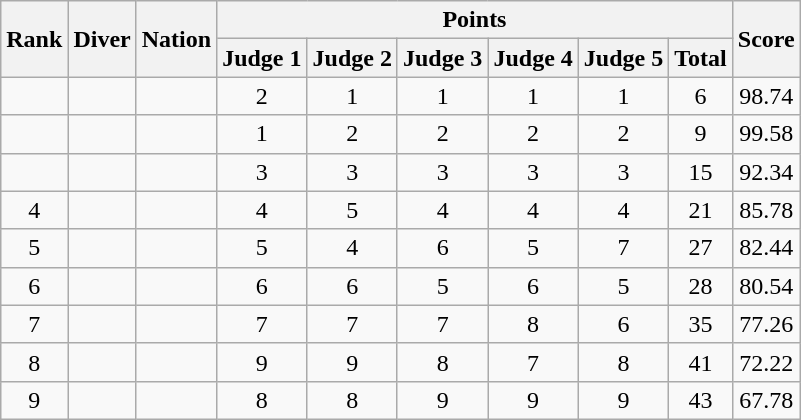<table class="wikitable sortable" style="text-align:center">
<tr>
<th rowspan=2>Rank</th>
<th rowspan=2>Diver</th>
<th rowspan=2>Nation</th>
<th colspan=6>Points</th>
<th rowspan=2>Score</th>
</tr>
<tr>
<th>Judge 1</th>
<th>Judge 2</th>
<th>Judge 3</th>
<th>Judge 4</th>
<th>Judge 5</th>
<th>Total</th>
</tr>
<tr>
<td></td>
<td align=left></td>
<td align=left></td>
<td>2</td>
<td>1</td>
<td>1</td>
<td>1</td>
<td>1</td>
<td>6</td>
<td>98.74</td>
</tr>
<tr>
<td></td>
<td align=left></td>
<td align=left></td>
<td>1</td>
<td>2</td>
<td>2</td>
<td>2</td>
<td>2</td>
<td>9</td>
<td>99.58</td>
</tr>
<tr>
<td></td>
<td align=left></td>
<td align=left></td>
<td>3</td>
<td>3</td>
<td>3</td>
<td>3</td>
<td>3</td>
<td>15</td>
<td>92.34</td>
</tr>
<tr>
<td>4</td>
<td align=left></td>
<td align=left></td>
<td>4</td>
<td>5</td>
<td>4</td>
<td>4</td>
<td>4</td>
<td>21</td>
<td>85.78</td>
</tr>
<tr>
<td>5</td>
<td align=left></td>
<td align=left></td>
<td>5</td>
<td>4</td>
<td>6</td>
<td>5</td>
<td>7</td>
<td>27</td>
<td>82.44</td>
</tr>
<tr>
<td>6</td>
<td align=left></td>
<td align=left></td>
<td>6</td>
<td>6</td>
<td>5</td>
<td>6</td>
<td>5</td>
<td>28</td>
<td>80.54</td>
</tr>
<tr>
<td>7</td>
<td align=left></td>
<td align=left></td>
<td>7</td>
<td>7</td>
<td>7</td>
<td>8</td>
<td>6</td>
<td>35</td>
<td>77.26</td>
</tr>
<tr>
<td>8</td>
<td align=left></td>
<td align=left></td>
<td>9</td>
<td>9</td>
<td>8</td>
<td>7</td>
<td>8</td>
<td>41</td>
<td>72.22</td>
</tr>
<tr>
<td>9</td>
<td align=left></td>
<td align=left></td>
<td>8</td>
<td>8</td>
<td>9</td>
<td>9</td>
<td>9</td>
<td>43</td>
<td>67.78</td>
</tr>
</table>
